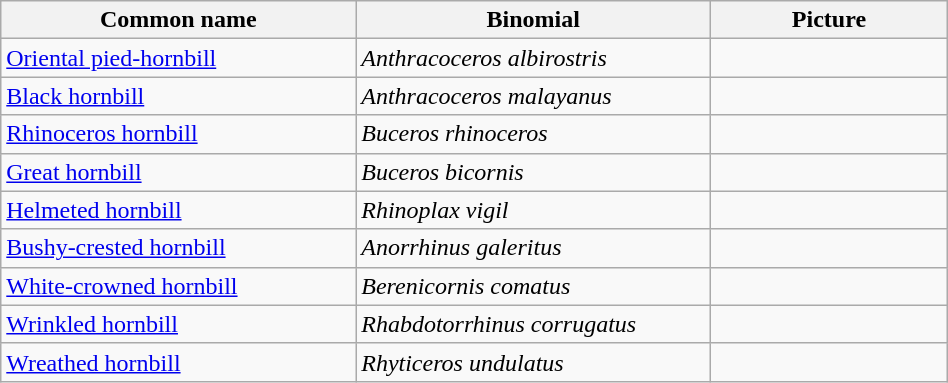<table width=50% class="wikitable">
<tr>
<th width=30%>Common name</th>
<th width=30%>Binomial</th>
<th width=20%>Picture</th>
</tr>
<tr>
<td><a href='#'>Oriental pied-hornbill</a></td>
<td><em>Anthracoceros albirostris</em></td>
<td></td>
</tr>
<tr>
<td><a href='#'>Black hornbill</a></td>
<td><em>Anthracoceros malayanus</em></td>
<td></td>
</tr>
<tr>
<td><a href='#'>Rhinoceros hornbill</a></td>
<td><em>Buceros rhinoceros</em></td>
<td></td>
</tr>
<tr>
<td><a href='#'>Great hornbill</a></td>
<td><em>Buceros bicornis</em></td>
<td></td>
</tr>
<tr>
<td><a href='#'>Helmeted hornbill</a></td>
<td><em>Rhinoplax vigil</em></td>
<td></td>
</tr>
<tr>
<td><a href='#'>Bushy-crested hornbill</a></td>
<td><em>Anorrhinus galeritus</em></td>
<td></td>
</tr>
<tr>
<td><a href='#'>White-crowned hornbill</a></td>
<td><em>Berenicornis comatus</em></td>
<td></td>
</tr>
<tr>
<td><a href='#'>Wrinkled hornbill</a></td>
<td><em>Rhabdotorrhinus corrugatus</em></td>
<td></td>
</tr>
<tr>
<td><a href='#'>Wreathed hornbill</a></td>
<td><em>Rhyticeros undulatus</em></td>
<td></td>
</tr>
</table>
